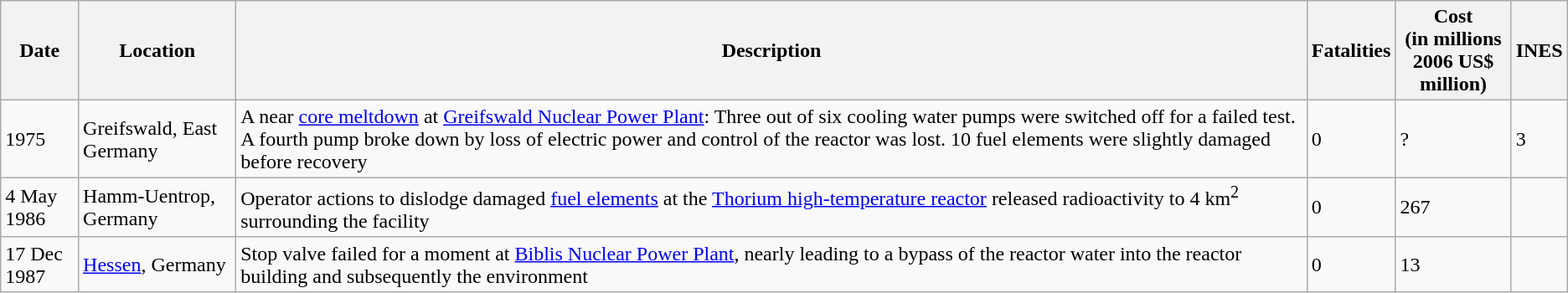<table class="wikitable sortable">
<tr>
<th>Date</th>
<th>Location</th>
<th>Description</th>
<th>Fatalities</th>
<th>Cost <br> (in millions <br> 2006 US$ million)</th>
<th>INES</th>
</tr>
<tr>
<td>1975</td>
<td>Greifswald, East Germany</td>
<td>A near <a href='#'>core meltdown</a> at <a href='#'>Greifswald Nuclear Power Plant</a>: Three out of six cooling water pumps were switched off for a failed test. A fourth pump broke down by loss of electric power and control of the reactor was lost. 10 fuel elements were slightly damaged before recovery</td>
<td>0</td>
<td>?</td>
<td>3</td>
</tr>
<tr>
<td>4 May 1986</td>
<td>Hamm-Uentrop, Germany</td>
<td>Operator actions to dislodge damaged <a href='#'>fuel elements</a> at the <a href='#'>Thorium high-temperature reactor</a> released  radioactivity to 4 km<sup>2</sup> surrounding the facility</td>
<td>0</td>
<td>267</td>
<td></td>
</tr>
<tr>
<td>17 Dec 1987</td>
<td><a href='#'>Hessen</a>, Germany</td>
<td>Stop valve failed for a moment at <a href='#'>Biblis Nuclear Power Plant</a>, nearly leading to a bypass of the reactor water into the reactor building and subsequently the environment</td>
<td>0</td>
<td>13</td>
<td></td>
</tr>
</table>
